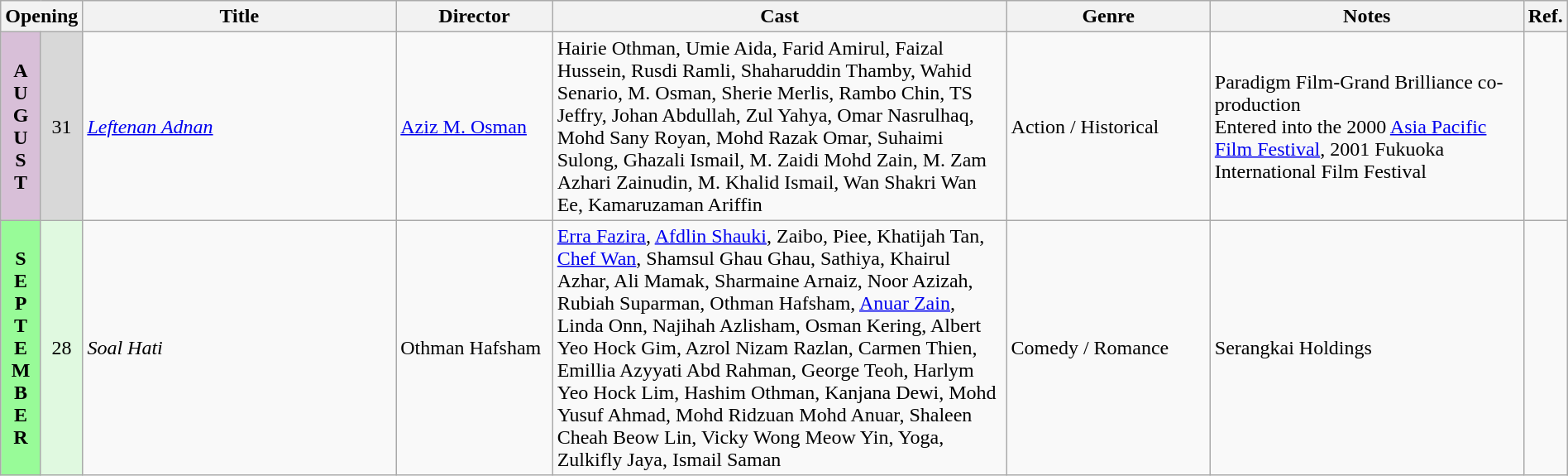<table class="wikitable" width="100%">
<tr>
<th colspan="2">Opening</th>
<th style="width:20%;">Title</th>
<th style="width:10%;">Director</th>
<th>Cast</th>
<th style="width:13%">Genre</th>
<th style="width:20%">Notes</th>
<th>Ref.</th>
</tr>
<tr>
<th rowspan=1 style="text-align:center; background:thistle;">A<br>U<br>G<br>U<br>S<br>T</th>
<td rowspan=1 style="text-align:center; background:#d8d8d8;">31</td>
<td><em><a href='#'>Leftenan Adnan</a></em></td>
<td><a href='#'>Aziz M. Osman</a></td>
<td>Hairie Othman, Umie Aida, Farid Amirul, Faizal Hussein, Rusdi Ramli, Shaharuddin Thamby, Wahid Senario, M. Osman, Sherie Merlis, Rambo Chin, TS Jeffry, Johan Abdullah, Zul Yahya, Omar Nasrulhaq, Mohd Sany Royan, Mohd Razak Omar, Suhaimi Sulong, Ghazali Ismail, M. Zaidi Mohd Zain, M. Zam Azhari Zainudin, M. Khalid Ismail, Wan Shakri Wan Ee, Kamaruzaman Ariffin</td>
<td>Action / Historical</td>
<td>Paradigm Film-Grand Brilliance co-production<br>Entered into the 2000 <a href='#'>Asia Pacific Film Festival</a>, 2001 Fukuoka International Film Festival</td>
<td></td>
</tr>
<tr>
<th rowspan=1 style="text-align:center; background:#98fb98;">S<br>E<br>P<br>T<br>E<br>M<br>B<br>E<br>R</th>
<td rowspan=1 style="text-align:center; background:#e0f9e0;">28</td>
<td><em>Soal Hati</em></td>
<td>Othman Hafsham</td>
<td><a href='#'>Erra Fazira</a>, <a href='#'>Afdlin Shauki</a>, Zaibo, Piee, Khatijah Tan, <a href='#'>Chef Wan</a>, Shamsul Ghau Ghau, Sathiya, Khairul Azhar, Ali Mamak, Sharmaine Arnaiz, Noor Azizah, Rubiah Suparman, Othman Hafsham, <a href='#'>Anuar Zain</a>, Linda Onn, Najihah Azlisham, Osman Kering, Albert Yeo Hock Gim, Azrol Nizam Razlan, Carmen Thien, Emillia Azyyati Abd Rahman, George Teoh, Harlym Yeo Hock Lim, Hashim Othman, Kanjana Dewi, Mohd Yusuf Ahmad, Mohd Ridzuan Mohd Anuar, Shaleen Cheah Beow Lin, Vicky Wong Meow Yin, Yoga, Zulkifly Jaya, Ismail Saman</td>
<td>Comedy / Romance</td>
<td>Serangkai Holdings</td>
<td></td>
</tr>
</table>
